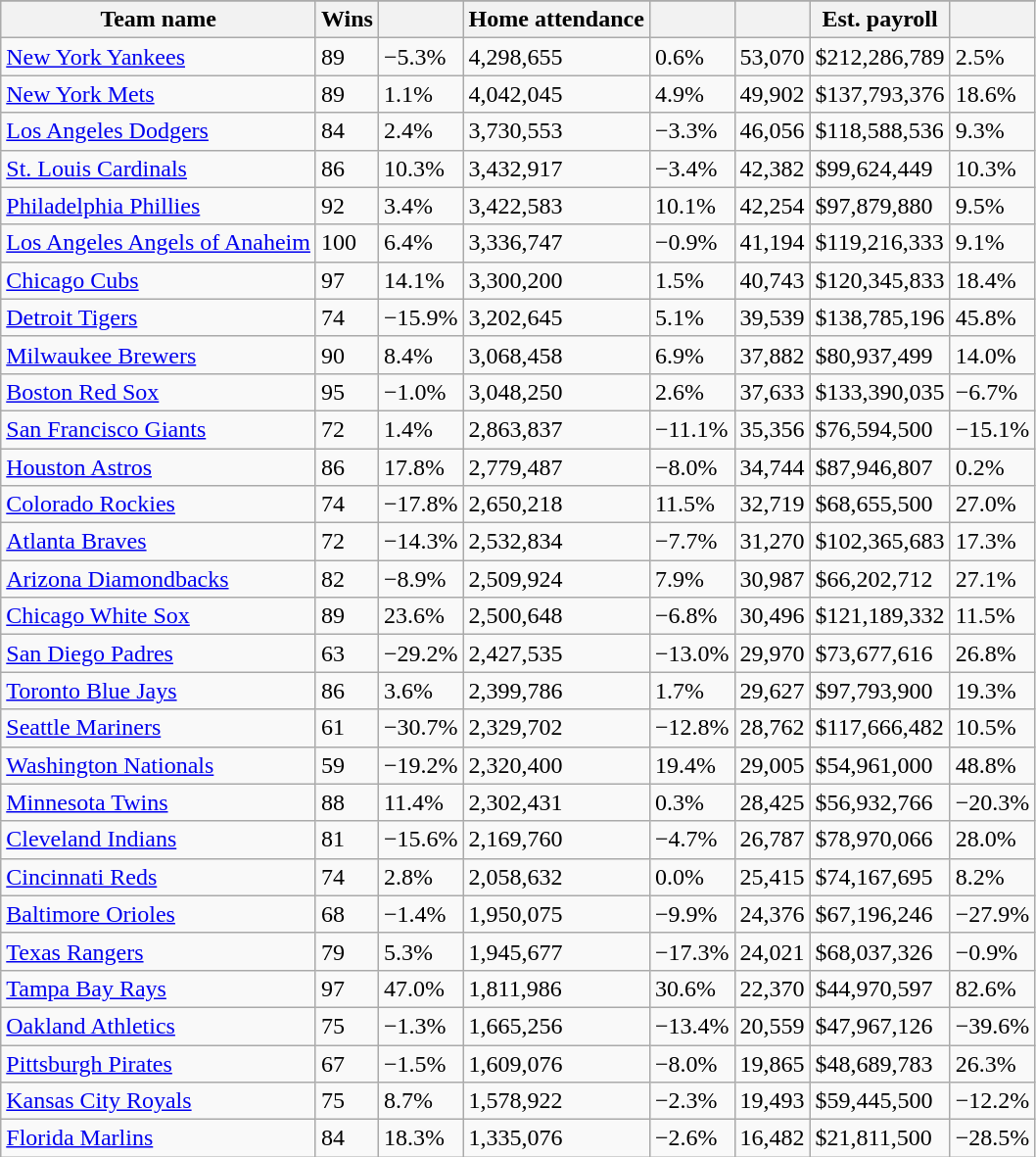<table class="wikitable sortable">
<tr style="text-align:center; font-size:larger;">
</tr>
<tr>
<th>Team name</th>
<th>Wins</th>
<th></th>
<th>Home attendance</th>
<th></th>
<th></th>
<th>Est. payroll</th>
<th></th>
</tr>
<tr>
<td><a href='#'>New York Yankees</a></td>
<td>89</td>
<td>−5.3%</td>
<td>4,298,655</td>
<td>0.6%</td>
<td>53,070</td>
<td>$212,286,789</td>
<td>2.5%</td>
</tr>
<tr>
<td><a href='#'>New York Mets</a></td>
<td>89</td>
<td>1.1%</td>
<td>4,042,045</td>
<td>4.9%</td>
<td>49,902</td>
<td>$137,793,376</td>
<td>18.6%</td>
</tr>
<tr>
<td><a href='#'>Los Angeles Dodgers</a></td>
<td>84</td>
<td>2.4%</td>
<td>3,730,553</td>
<td>−3.3%</td>
<td>46,056</td>
<td>$118,588,536</td>
<td>9.3%</td>
</tr>
<tr>
<td><a href='#'>St. Louis Cardinals</a></td>
<td>86</td>
<td>10.3%</td>
<td>3,432,917</td>
<td>−3.4%</td>
<td>42,382</td>
<td>$99,624,449</td>
<td>10.3%</td>
</tr>
<tr>
<td><a href='#'>Philadelphia Phillies</a></td>
<td>92</td>
<td>3.4%</td>
<td>3,422,583</td>
<td>10.1%</td>
<td>42,254</td>
<td>$97,879,880</td>
<td>9.5%</td>
</tr>
<tr>
<td><a href='#'>Los Angeles Angels of Anaheim</a></td>
<td>100</td>
<td>6.4%</td>
<td>3,336,747</td>
<td>−0.9%</td>
<td>41,194</td>
<td>$119,216,333</td>
<td>9.1%</td>
</tr>
<tr>
<td><a href='#'>Chicago Cubs</a></td>
<td>97</td>
<td>14.1%</td>
<td>3,300,200</td>
<td>1.5%</td>
<td>40,743</td>
<td>$120,345,833</td>
<td>18.4%</td>
</tr>
<tr>
<td><a href='#'>Detroit Tigers</a></td>
<td>74</td>
<td>−15.9%</td>
<td>3,202,645</td>
<td>5.1%</td>
<td>39,539</td>
<td>$138,785,196</td>
<td>45.8%</td>
</tr>
<tr>
<td><a href='#'>Milwaukee Brewers</a></td>
<td>90</td>
<td>8.4%</td>
<td>3,068,458</td>
<td>6.9%</td>
<td>37,882</td>
<td>$80,937,499</td>
<td>14.0%</td>
</tr>
<tr>
<td><a href='#'>Boston Red Sox</a></td>
<td>95</td>
<td>−1.0%</td>
<td>3,048,250</td>
<td>2.6%</td>
<td>37,633</td>
<td>$133,390,035</td>
<td>−6.7%</td>
</tr>
<tr>
<td><a href='#'>San Francisco Giants</a></td>
<td>72</td>
<td>1.4%</td>
<td>2,863,837</td>
<td>−11.1%</td>
<td>35,356</td>
<td>$76,594,500</td>
<td>−15.1%</td>
</tr>
<tr>
<td><a href='#'>Houston Astros</a></td>
<td>86</td>
<td>17.8%</td>
<td>2,779,487</td>
<td>−8.0%</td>
<td>34,744</td>
<td>$87,946,807</td>
<td>0.2%</td>
</tr>
<tr>
<td><a href='#'>Colorado Rockies</a></td>
<td>74</td>
<td>−17.8%</td>
<td>2,650,218</td>
<td>11.5%</td>
<td>32,719</td>
<td>$68,655,500</td>
<td>27.0%</td>
</tr>
<tr>
<td><a href='#'>Atlanta Braves</a></td>
<td>72</td>
<td>−14.3%</td>
<td>2,532,834</td>
<td>−7.7%</td>
<td>31,270</td>
<td>$102,365,683</td>
<td>17.3%</td>
</tr>
<tr>
<td><a href='#'>Arizona Diamondbacks</a></td>
<td>82</td>
<td>−8.9%</td>
<td>2,509,924</td>
<td>7.9%</td>
<td>30,987</td>
<td>$66,202,712</td>
<td>27.1%</td>
</tr>
<tr>
<td><a href='#'>Chicago White Sox</a></td>
<td>89</td>
<td>23.6%</td>
<td>2,500,648</td>
<td>−6.8%</td>
<td>30,496</td>
<td>$121,189,332</td>
<td>11.5%</td>
</tr>
<tr>
<td><a href='#'>San Diego Padres</a></td>
<td>63</td>
<td>−29.2%</td>
<td>2,427,535</td>
<td>−13.0%</td>
<td>29,970</td>
<td>$73,677,616</td>
<td>26.8%</td>
</tr>
<tr>
<td><a href='#'>Toronto Blue Jays</a></td>
<td>86</td>
<td>3.6%</td>
<td>2,399,786</td>
<td>1.7%</td>
<td>29,627</td>
<td>$97,793,900</td>
<td>19.3%</td>
</tr>
<tr>
<td><a href='#'>Seattle Mariners</a></td>
<td>61</td>
<td>−30.7%</td>
<td>2,329,702</td>
<td>−12.8%</td>
<td>28,762</td>
<td>$117,666,482</td>
<td>10.5%</td>
</tr>
<tr>
<td><a href='#'>Washington Nationals</a></td>
<td>59</td>
<td>−19.2%</td>
<td>2,320,400</td>
<td>19.4%</td>
<td>29,005</td>
<td>$54,961,000</td>
<td>48.8%</td>
</tr>
<tr>
<td><a href='#'>Minnesota Twins</a></td>
<td>88</td>
<td>11.4%</td>
<td>2,302,431</td>
<td>0.3%</td>
<td>28,425</td>
<td>$56,932,766</td>
<td>−20.3%</td>
</tr>
<tr>
<td><a href='#'>Cleveland Indians</a></td>
<td>81</td>
<td>−15.6%</td>
<td>2,169,760</td>
<td>−4.7%</td>
<td>26,787</td>
<td>$78,970,066</td>
<td>28.0%</td>
</tr>
<tr>
<td><a href='#'>Cincinnati Reds</a></td>
<td>74</td>
<td>2.8%</td>
<td>2,058,632</td>
<td>0.0%</td>
<td>25,415</td>
<td>$74,167,695</td>
<td>8.2%</td>
</tr>
<tr>
<td><a href='#'>Baltimore Orioles</a></td>
<td>68</td>
<td>−1.4%</td>
<td>1,950,075</td>
<td>−9.9%</td>
<td>24,376</td>
<td>$67,196,246</td>
<td>−27.9%</td>
</tr>
<tr>
<td><a href='#'>Texas Rangers</a></td>
<td>79</td>
<td>5.3%</td>
<td>1,945,677</td>
<td>−17.3%</td>
<td>24,021</td>
<td>$68,037,326</td>
<td>−0.9%</td>
</tr>
<tr>
<td><a href='#'>Tampa Bay Rays</a></td>
<td>97</td>
<td>47.0%</td>
<td>1,811,986</td>
<td>30.6%</td>
<td>22,370</td>
<td>$44,970,597</td>
<td>82.6%</td>
</tr>
<tr>
<td><a href='#'>Oakland Athletics</a></td>
<td>75</td>
<td>−1.3%</td>
<td>1,665,256</td>
<td>−13.4%</td>
<td>20,559</td>
<td>$47,967,126</td>
<td>−39.6%</td>
</tr>
<tr>
<td><a href='#'>Pittsburgh Pirates</a></td>
<td>67</td>
<td>−1.5%</td>
<td>1,609,076</td>
<td>−8.0%</td>
<td>19,865</td>
<td>$48,689,783</td>
<td>26.3%</td>
</tr>
<tr>
<td><a href='#'>Kansas City Royals</a></td>
<td>75</td>
<td>8.7%</td>
<td>1,578,922</td>
<td>−2.3%</td>
<td>19,493</td>
<td>$59,445,500</td>
<td>−12.2%</td>
</tr>
<tr>
<td><a href='#'>Florida Marlins</a></td>
<td>84</td>
<td>18.3%</td>
<td>1,335,076</td>
<td>−2.6%</td>
<td>16,482</td>
<td>$21,811,500</td>
<td>−28.5%</td>
</tr>
</table>
